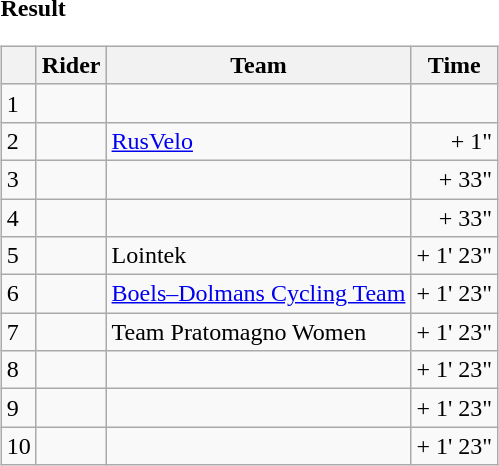<table>
<tr>
<td><strong>Result</strong><br><table class="wikitable">
<tr>
<th></th>
<th>Rider</th>
<th>Team</th>
<th>Time</th>
</tr>
<tr>
<td>1</td>
<td></td>
<td></td>
<td align="right"></td>
</tr>
<tr>
<td>2</td>
<td></td>
<td><a href='#'>RusVelo</a></td>
<td align="right">+ 1"</td>
</tr>
<tr>
<td>3</td>
<td></td>
<td></td>
<td align="right">+ 33"</td>
</tr>
<tr>
<td>4</td>
<td></td>
<td></td>
<td align="right">+ 33"</td>
</tr>
<tr>
<td>5</td>
<td></td>
<td>Lointek</td>
<td align="right">+ 1' 23"</td>
</tr>
<tr>
<td>6</td>
<td></td>
<td><a href='#'>Boels–Dolmans Cycling Team</a></td>
<td align="right">+ 1' 23"</td>
</tr>
<tr>
<td>7</td>
<td></td>
<td>Team Pratomagno Women</td>
<td align="right">+ 1' 23"</td>
</tr>
<tr>
<td>8</td>
<td></td>
<td></td>
<td align="right">+ 1' 23"</td>
</tr>
<tr>
<td>9</td>
<td></td>
<td></td>
<td align="right">+ 1' 23"</td>
</tr>
<tr>
<td>10</td>
<td></td>
<td></td>
<td align="right">+ 1' 23"</td>
</tr>
</table>
</td>
</tr>
</table>
